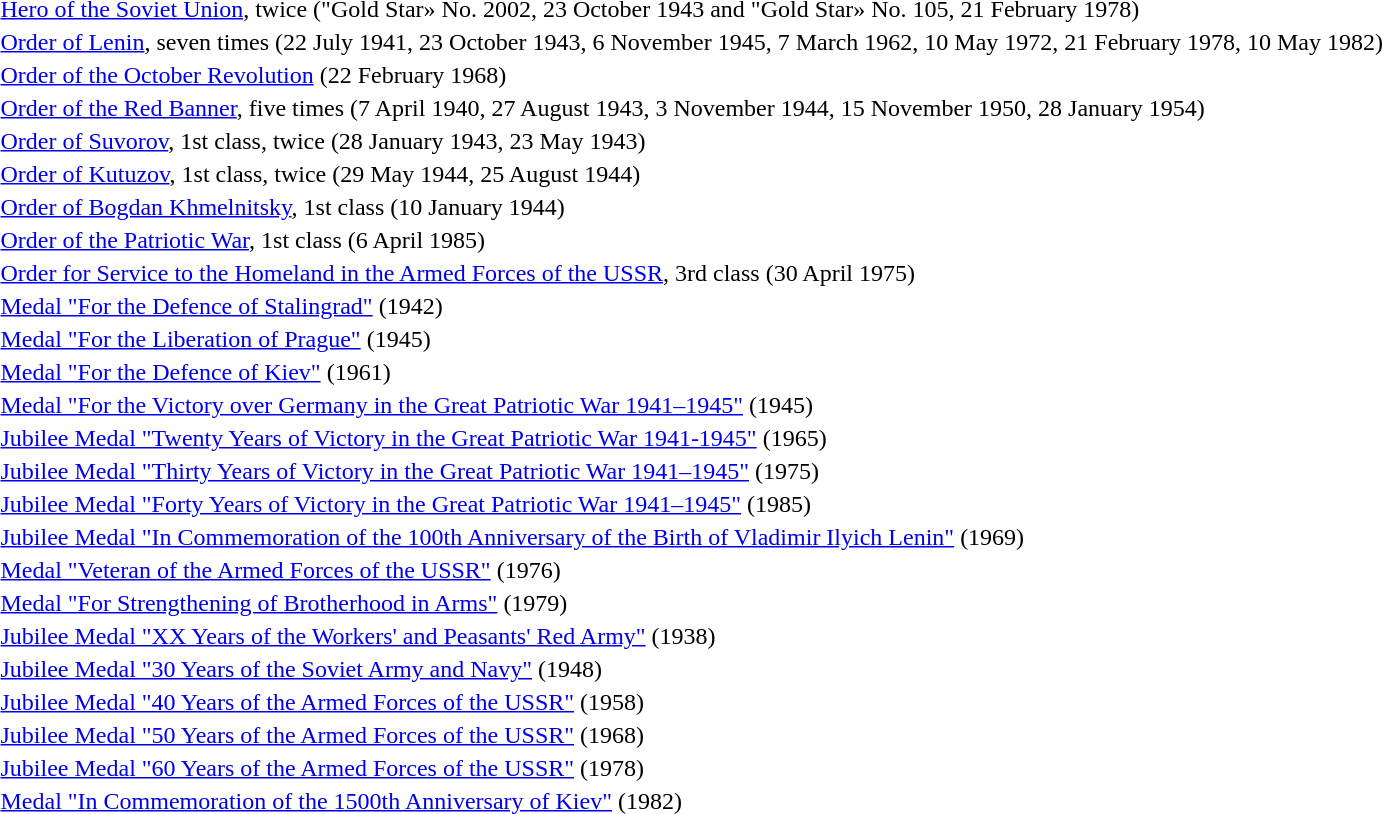<table>
<tr>
<td> </td>
<td><a href='#'>Hero of the Soviet Union</a>, twice ("Gold Star» No. 2002, 23 October 1943 and "Gold Star» No. 105, 21 February 1978)</td>
</tr>
<tr>
<td></td>
<td><a href='#'>Order of Lenin</a>, seven times (22 July 1941, 23 October 1943, 6 November 1945, 7 March 1962, 10 May 1972, 21 February 1978, 10 May 1982)</td>
</tr>
<tr>
<td></td>
<td><a href='#'>Order of the October Revolution</a> (22 February 1968)</td>
</tr>
<tr>
<td></td>
<td><a href='#'>Order of the Red Banner</a>, five times (7 April 1940, 27 August 1943, 3 November 1944, 15 November 1950, 28 January 1954)</td>
</tr>
<tr>
<td></td>
<td><a href='#'>Order of Suvorov</a>, 1st class, twice (28 January 1943, 23 May 1943)</td>
</tr>
<tr>
<td></td>
<td><a href='#'>Order of Kutuzov</a>, 1st class, twice (29 May 1944, 25 August 1944)</td>
</tr>
<tr>
<td></td>
<td><a href='#'>Order of Bogdan Khmelnitsky</a>, 1st class (10 January 1944)</td>
</tr>
<tr>
<td></td>
<td><a href='#'>Order of the Patriotic War</a>, 1st class (6 April 1985)</td>
</tr>
<tr>
<td></td>
<td><a href='#'>Order for Service to the Homeland in the Armed Forces of the USSR</a>, 3rd class (30 April 1975)</td>
</tr>
<tr>
<td></td>
<td><a href='#'>Medal "For the Defence of Stalingrad"</a> (1942)</td>
</tr>
<tr>
<td></td>
<td><a href='#'>Medal "For the Liberation of Prague"</a> (1945)</td>
</tr>
<tr>
<td></td>
<td><a href='#'>Medal "For the Defence of Kiev"</a> (1961)</td>
</tr>
<tr>
<td></td>
<td><a href='#'>Medal "For the Victory over Germany in the Great Patriotic War 1941–1945"</a> (1945)</td>
</tr>
<tr>
<td></td>
<td><a href='#'>Jubilee Medal "Twenty Years of Victory in the Great Patriotic War 1941-1945"</a> (1965)</td>
</tr>
<tr>
<td></td>
<td><a href='#'>Jubilee Medal "Thirty Years of Victory in the Great Patriotic War 1941–1945"</a> (1975)</td>
</tr>
<tr>
<td></td>
<td><a href='#'>Jubilee Medal "Forty Years of Victory in the Great Patriotic War 1941–1945"</a> (1985)</td>
</tr>
<tr>
<td></td>
<td><a href='#'>Jubilee Medal "In Commemoration of the 100th Anniversary of the Birth of Vladimir Ilyich Lenin"</a> (1969)</td>
</tr>
<tr>
<td></td>
<td><a href='#'>Medal "Veteran of the Armed Forces of the USSR"</a> (1976)</td>
</tr>
<tr>
<td></td>
<td><a href='#'>Medal "For Strengthening of Brotherhood in Arms"</a> (1979)</td>
</tr>
<tr>
<td></td>
<td><a href='#'>Jubilee Medal "XX Years of the Workers' and Peasants' Red Army"</a> (1938)</td>
</tr>
<tr>
<td></td>
<td><a href='#'>Jubilee Medal "30 Years of the Soviet Army and Navy"</a> (1948)</td>
</tr>
<tr>
<td></td>
<td><a href='#'>Jubilee Medal "40 Years of the Armed Forces of the USSR"</a> (1958)</td>
</tr>
<tr>
<td></td>
<td><a href='#'>Jubilee Medal "50 Years of the Armed Forces of the USSR"</a> (1968)</td>
</tr>
<tr>
<td></td>
<td><a href='#'>Jubilee Medal "60 Years of the Armed Forces of the USSR"</a> (1978)</td>
</tr>
<tr>
<td></td>
<td><a href='#'>Medal "In Commemoration of the 1500th Anniversary of Kiev"</a> (1982)</td>
</tr>
<tr>
</tr>
</table>
